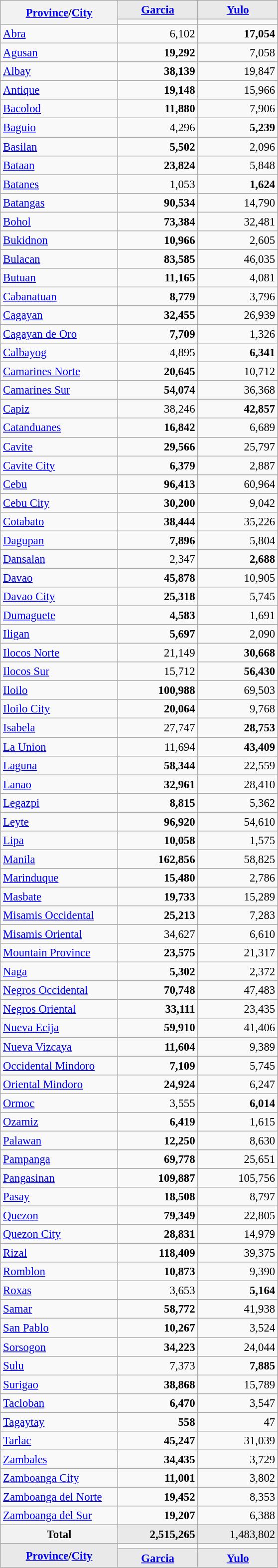<table class="wikitable" style="text-align:right; font-size:95%">
<tr>
<th rowspan="2" align="left" width="150px"><a href='#'>Province</a>/<a href='#'>City</a></th>
<th align="center" width="100px" style="background: #E9E9E9"><a href='#'>Garcia</a></th>
<th align="center" width="100px" style="background: #E9E9E9"><a href='#'>Yulo</a></th>
</tr>
<tr>
<td></td>
<td></td>
</tr>
<tr>
<td align="left"><a href='#'>Abra</a></td>
<td>6,102</td>
<td><strong>17,054</strong></td>
</tr>
<tr>
<td align="left"><a href='#'>Agusan</a></td>
<td><strong>19,292</strong></td>
<td>7,058</td>
</tr>
<tr>
<td align="left"><a href='#'>Albay</a></td>
<td><strong>38,139</strong></td>
<td>19,847</td>
</tr>
<tr>
<td align="left"><a href='#'>Antique</a></td>
<td><strong>19,148</strong></td>
<td>15,966</td>
</tr>
<tr>
<td align="left"><a href='#'>Bacolod</a></td>
<td><strong>11,880</strong></td>
<td>7,906</td>
</tr>
<tr>
<td align="left"><a href='#'>Baguio</a></td>
<td>4,296</td>
<td><strong>5,239</strong></td>
</tr>
<tr>
<td align="left"><a href='#'>Basilan</a></td>
<td><strong>5,502</strong></td>
<td>2,096</td>
</tr>
<tr>
<td align="left"><a href='#'>Bataan</a></td>
<td><strong>23,824</strong></td>
<td>5,848</td>
</tr>
<tr>
<td align="left"><a href='#'>Batanes</a></td>
<td>1,053</td>
<td><strong>1,624</strong></td>
</tr>
<tr>
<td align="left"><a href='#'>Batangas</a></td>
<td><strong>90,534</strong></td>
<td>14,790</td>
</tr>
<tr>
<td align="left"><a href='#'>Bohol</a></td>
<td><strong>73,384</strong></td>
<td>32,481</td>
</tr>
<tr>
<td align="left"><a href='#'>Bukidnon</a></td>
<td><strong>10,966</strong></td>
<td>2,605</td>
</tr>
<tr>
<td align="left"><a href='#'>Bulacan</a></td>
<td><strong>83,585</strong></td>
<td>46,035</td>
</tr>
<tr>
<td align="left"><a href='#'>Butuan</a></td>
<td><strong>11,165</strong></td>
<td>4,081</td>
</tr>
<tr>
<td align="left"><a href='#'>Cabanatuan</a></td>
<td><strong>8,779</strong></td>
<td>3,796</td>
</tr>
<tr>
<td align="left"><a href='#'>Cagayan</a></td>
<td><strong>32,455</strong></td>
<td>26,939</td>
</tr>
<tr>
<td align="left"><a href='#'>Cagayan de Oro</a></td>
<td><strong>7,709</strong></td>
<td>1,326</td>
</tr>
<tr>
<td align="left"><a href='#'>Calbayog</a></td>
<td>4,895</td>
<td><strong>6,341</strong></td>
</tr>
<tr>
<td align="left"><a href='#'>Camarines Norte</a></td>
<td><strong>20,645</strong></td>
<td>10,712</td>
</tr>
<tr>
<td align="left"><a href='#'>Camarines Sur</a></td>
<td><strong>54,074</strong></td>
<td>36,368</td>
</tr>
<tr>
<td align="left"><a href='#'>Capiz</a></td>
<td>38,246</td>
<td><strong>42,857</strong></td>
</tr>
<tr>
<td align="left"><a href='#'>Catanduanes</a></td>
<td><strong>16,842</strong></td>
<td>6,689</td>
</tr>
<tr>
<td align="left"><a href='#'>Cavite</a></td>
<td><strong>29,566</strong></td>
<td>25,797</td>
</tr>
<tr>
<td align="left"><a href='#'>Cavite City</a></td>
<td><strong>6,379</strong></td>
<td>2,887</td>
</tr>
<tr>
<td align="left"><a href='#'>Cebu</a></td>
<td><strong>96,413</strong></td>
<td>60,964</td>
</tr>
<tr>
<td align="left"><a href='#'>Cebu City</a></td>
<td><strong>30,200</strong></td>
<td>9,042</td>
</tr>
<tr>
<td align="left"><a href='#'>Cotabato</a></td>
<td><strong>38,444</strong></td>
<td>35,226</td>
</tr>
<tr>
<td align="left"><a href='#'>Dagupan</a></td>
<td><strong>7,896</strong></td>
<td>5,804</td>
</tr>
<tr>
<td align="left"><a href='#'>Dansalan</a></td>
<td>2,347</td>
<td><strong>2,688</strong></td>
</tr>
<tr>
<td align="left"><a href='#'>Davao</a></td>
<td><strong>45,878</strong></td>
<td>10,905</td>
</tr>
<tr>
<td align="left"><a href='#'>Davao City</a></td>
<td><strong>25,318</strong></td>
<td>5,745</td>
</tr>
<tr>
<td align="left"><a href='#'>Dumaguete</a></td>
<td><strong>4,583</strong></td>
<td>1,691</td>
</tr>
<tr>
<td align="left"><a href='#'>Iligan</a></td>
<td><strong>5,697</strong></td>
<td>2,090</td>
</tr>
<tr>
<td align="left"><a href='#'>Ilocos Norte</a></td>
<td>21,149</td>
<td><strong>30,668</strong></td>
</tr>
<tr>
<td align="left"><a href='#'>Ilocos Sur</a></td>
<td>15,712</td>
<td><strong>56,430</strong></td>
</tr>
<tr>
<td align="left"><a href='#'>Iloilo</a></td>
<td><strong>100,988</strong></td>
<td>69,503</td>
</tr>
<tr>
<td align="left"><a href='#'>Iloilo City</a></td>
<td><strong>20,064</strong></td>
<td>9,768</td>
</tr>
<tr>
<td align="left"><a href='#'>Isabela</a></td>
<td>27,747</td>
<td><strong>28,753</strong></td>
</tr>
<tr>
<td align="left"><a href='#'>La Union</a></td>
<td>11,694</td>
<td><strong>43,409</strong></td>
</tr>
<tr>
<td align="left"><a href='#'>Laguna</a></td>
<td><strong>58,344</strong></td>
<td>22,559</td>
</tr>
<tr>
<td align="left"><a href='#'>Lanao</a></td>
<td><strong>32,961</strong></td>
<td>28,410</td>
</tr>
<tr>
<td align="left"><a href='#'>Legazpi</a></td>
<td><strong>8,815</strong></td>
<td>5,362</td>
</tr>
<tr>
<td align="left"><a href='#'>Leyte</a></td>
<td><strong>96,920</strong></td>
<td>54,610</td>
</tr>
<tr>
<td align="left"><a href='#'>Lipa</a></td>
<td><strong>10,058</strong></td>
<td>1,575</td>
</tr>
<tr>
<td align="left"><a href='#'>Manila</a></td>
<td><strong>162,856</strong></td>
<td>58,825</td>
</tr>
<tr>
<td align="left"><a href='#'>Marinduque</a></td>
<td><strong>15,480</strong></td>
<td>2,786</td>
</tr>
<tr>
<td align="left"><a href='#'>Masbate</a></td>
<td><strong>19,733</strong></td>
<td>15,289</td>
</tr>
<tr>
<td align="left"><a href='#'>Misamis Occidental</a></td>
<td><strong>25,213</strong></td>
<td>7,283</td>
</tr>
<tr>
<td align="left"><a href='#'>Misamis Oriental</a></td>
<td>34,627</td>
<td>6,610</td>
</tr>
<tr>
<td align="left"><a href='#'>Mountain Province</a></td>
<td><strong>23,575</strong></td>
<td>21,317</td>
</tr>
<tr>
<td align="left"><a href='#'>Naga</a></td>
<td><strong>5,302</strong></td>
<td>2,372</td>
</tr>
<tr>
<td align="left"><a href='#'>Negros Occidental</a></td>
<td><strong>70,748</strong></td>
<td>47,483</td>
</tr>
<tr>
<td align="left"><a href='#'>Negros Oriental</a></td>
<td><strong>33,111</strong></td>
<td>23,435</td>
</tr>
<tr>
<td align="left"><a href='#'>Nueva Ecija</a></td>
<td><strong>59,910</strong></td>
<td>41,406</td>
</tr>
<tr>
<td align="left"><a href='#'>Nueva Vizcaya</a></td>
<td><strong>11,604</strong></td>
<td>9,389</td>
</tr>
<tr>
<td align="left"><a href='#'>Occidental Mindoro</a></td>
<td><strong>7,109</strong></td>
<td>5,745</td>
</tr>
<tr>
<td align="left"><a href='#'>Oriental Mindoro</a></td>
<td><strong>24,924</strong></td>
<td>6,247</td>
</tr>
<tr>
<td align="left"><a href='#'>Ormoc</a></td>
<td>3,555</td>
<td><strong>6,014</strong></td>
</tr>
<tr>
<td align="left"><a href='#'>Ozamiz</a></td>
<td><strong>6,419</strong></td>
<td>1,615</td>
</tr>
<tr>
<td align="left"><a href='#'>Palawan</a></td>
<td><strong>12,250</strong></td>
<td>8,630</td>
</tr>
<tr>
<td align="left"><a href='#'>Pampanga</a></td>
<td><strong>69,778</strong></td>
<td>25,651</td>
</tr>
<tr>
<td align="left"><a href='#'>Pangasinan</a></td>
<td><strong>109,887</strong></td>
<td>105,756</td>
</tr>
<tr>
<td align="left"><a href='#'>Pasay</a></td>
<td><strong>18,508</strong></td>
<td>8,797</td>
</tr>
<tr>
<td align="left"><a href='#'>Quezon</a></td>
<td><strong>79,349</strong></td>
<td>22,805</td>
</tr>
<tr>
<td align="left"><a href='#'>Quezon City</a></td>
<td><strong>28,831</strong></td>
<td>14,979</td>
</tr>
<tr>
<td align="left"><a href='#'>Rizal</a></td>
<td><strong>118,409</strong></td>
<td>39,375</td>
</tr>
<tr>
<td align="left"><a href='#'>Romblon</a></td>
<td><strong>10,873</strong></td>
<td>9,390</td>
</tr>
<tr>
<td align="left"><a href='#'>Roxas</a></td>
<td>3,653</td>
<td><strong>5,164</strong></td>
</tr>
<tr>
<td align="left"><a href='#'>Samar</a></td>
<td><strong>58,772</strong></td>
<td>41,938</td>
</tr>
<tr>
<td align="left"><a href='#'>San Pablo</a></td>
<td><strong>10,267</strong></td>
<td>3,524</td>
</tr>
<tr>
<td align="left"><a href='#'>Sorsogon</a></td>
<td><strong>34,223</strong></td>
<td>24,044</td>
</tr>
<tr>
<td align="left"><a href='#'>Sulu</a></td>
<td>7,373</td>
<td><strong>7,885</strong></td>
</tr>
<tr>
<td align="left"><a href='#'>Surigao</a></td>
<td><strong>38,868</strong></td>
<td>15,789</td>
</tr>
<tr>
<td align="left"><a href='#'>Tacloban</a></td>
<td><strong>6,470</strong></td>
<td>3,547</td>
</tr>
<tr>
<td align="left"><a href='#'>Tagaytay</a></td>
<td><strong>558</strong></td>
<td>47</td>
</tr>
<tr>
<td align="left"><a href='#'>Tarlac</a></td>
<td><strong>45,247</strong></td>
<td>31,039</td>
</tr>
<tr>
<td align="left"><a href='#'>Zambales</a></td>
<td><strong>34,435</strong></td>
<td>3,729</td>
</tr>
<tr>
<td align="left"><a href='#'>Zamboanga City</a></td>
<td><strong>11,001</strong></td>
<td>3,802</td>
</tr>
<tr>
<td align="left"><a href='#'>Zamboanga del Norte</a></td>
<td><strong>19,452</strong></td>
<td>8,353</td>
</tr>
<tr>
<td align="left"><a href='#'>Zamboanga del Sur</a></td>
<td><strong>19,207</strong></td>
<td>6,388</td>
</tr>
<tr style="background:#E9E9E9">
<th><strong>Total</strong></th>
<td><strong>2,515,265</strong></td>
<td>1,483,802</td>
</tr>
<tr>
<th rowspan="2" width="150px" align="left" style="background: #E9E9E9"><a href='#'>Province</a>/<a href='#'>City</a></th>
<td></td>
<td></td>
</tr>
<tr bgcolor="#cccccc">
<th width="100px" align="center" style="background: #E9E9E9"><a href='#'>Garcia</a></th>
<th width="100px" align="center" style="background: #E9E9E9"><a href='#'>Yulo</a></th>
</tr>
</table>
